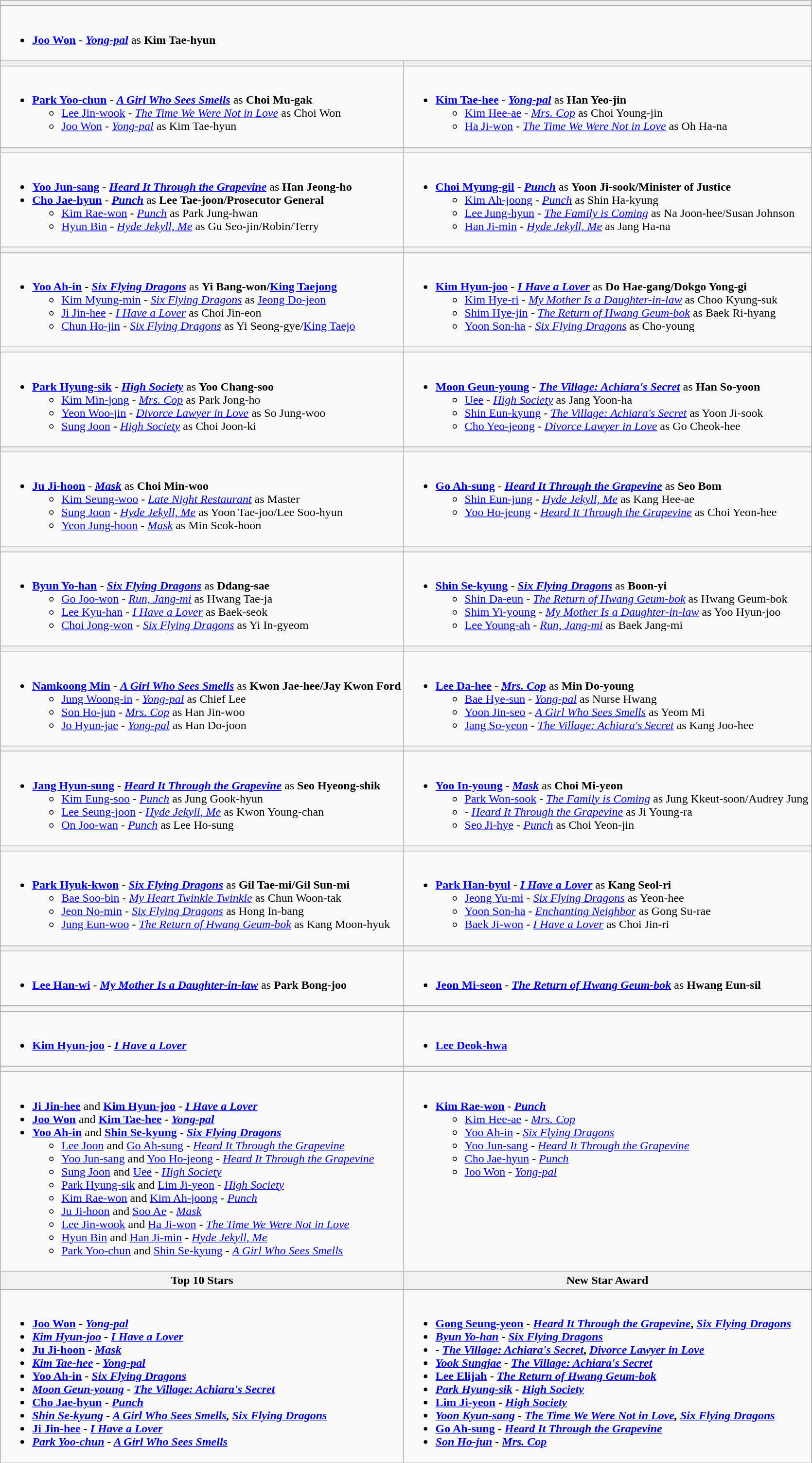<table class=wikitable style="width="100%">
<tr>
<th colspan="2" style="width=" 50% "></th>
</tr>
<tr>
<td colspan="2" valign="top"><br><ul><li><strong><a href='#'>Joo Won</a></strong> - <strong><em><a href='#'>Yong-pal</a></em></strong> as <strong>Kim Tae-hyun</strong></li></ul></td>
</tr>
<tr>
<th></th>
<th></th>
</tr>
<tr>
<td valign="top"><br><ul><li><strong><a href='#'>Park Yoo-chun</a></strong> - <strong><em><a href='#'>A Girl Who Sees Smells</a></em></strong> as <strong>Choi Mu-gak</strong><ul><li><a href='#'>Lee Jin-wook</a> - <em><a href='#'>The Time We Were Not in Love</a></em> as Choi Won</li><li><a href='#'>Joo Won</a> - <em><a href='#'>Yong-pal</a></em> as Kim Tae-hyun</li></ul></li></ul></td>
<td valign="top"><br><ul><li><strong><a href='#'>Kim Tae-hee</a></strong> - <strong><em><a href='#'>Yong-pal</a></em></strong> as <strong>Han Yeo-jin</strong><ul><li><a href='#'>Kim Hee-ae</a> - <em><a href='#'>Mrs. Cop</a></em> as Choi Young-jin</li><li><a href='#'>Ha Ji-won</a> - <em><a href='#'>The Time We Were Not in Love</a></em> as Oh Ha-na</li></ul></li></ul></td>
</tr>
<tr>
<th></th>
<th></th>
</tr>
<tr>
<td valign="top"><br><ul><li><strong><a href='#'>Yoo Jun-sang</a></strong> - <strong><em><a href='#'>Heard It Through the Grapevine</a></em></strong> as <strong>Han Jeong-ho</strong></li><li><strong><a href='#'>Cho Jae-hyun</a></strong> - <strong><em><a href='#'>Punch</a></em></strong> as <strong>Lee Tae-joon/Prosecutor General</strong><ul><li><a href='#'>Kim Rae-won</a> - <em><a href='#'>Punch</a></em> as Park Jung-hwan</li><li><a href='#'>Hyun Bin</a> - <em><a href='#'>Hyde Jekyll, Me</a></em> as Gu Seo-jin/Robin/Terry</li></ul></li></ul></td>
<td valign="top"><br><ul><li><strong><a href='#'>Choi Myung-gil</a></strong> - <strong><em><a href='#'>Punch</a></em></strong> as <strong>Yoon Ji-sook/Minister of Justice</strong><ul><li><a href='#'>Kim Ah-joong</a> - <em><a href='#'>Punch</a></em> as Shin Ha-kyung</li><li><a href='#'>Lee Jung-hyun</a> - <em><a href='#'>The Family is Coming</a></em> as Na Joon-hee/Susan Johnson</li><li><a href='#'>Han Ji-min</a> - <em><a href='#'>Hyde Jekyll, Me</a></em> as Jang Ha-na</li></ul></li></ul></td>
</tr>
<tr>
<th></th>
<th></th>
</tr>
<tr>
<td valign="top"><br><ul><li><strong><a href='#'>Yoo Ah-in</a></strong> - <strong><em><a href='#'>Six Flying Dragons</a></em></strong> as <strong>Yi Bang-won/<a href='#'>King Taejong</a></strong><ul><li><a href='#'>Kim Myung-min</a> - <em><a href='#'>Six Flying Dragons</a></em> as <a href='#'>Jeong Do-jeon</a></li><li><a href='#'>Ji Jin-hee</a> - <em><a href='#'>I Have a Lover</a></em> as Choi Jin-eon</li><li><a href='#'>Chun Ho-jin</a> - <em><a href='#'>Six Flying Dragons</a></em> as Yi Seong-gye/<a href='#'>King Taejo</a></li></ul></li></ul></td>
<td valign="top"><br><ul><li><strong><a href='#'>Kim Hyun-joo</a></strong> - <strong><em><a href='#'>I Have a Lover</a></em></strong> as <strong>Do Hae-gang/Dokgo Yong-gi</strong><ul><li><a href='#'>Kim Hye-ri</a> - <em><a href='#'>My Mother Is a Daughter-in-law</a></em> as Choo Kyung-suk</li><li><a href='#'>Shim Hye-jin</a> - <em><a href='#'>The Return of Hwang Geum-bok</a></em> as Baek Ri-hyang</li><li><a href='#'>Yoon Son-ha</a> - <em><a href='#'>Six Flying Dragons</a></em> as Cho-young</li></ul></li></ul></td>
</tr>
<tr>
<th></th>
<th></th>
</tr>
<tr>
<td valign="top"><br><ul><li><strong><a href='#'>Park Hyung-sik</a></strong> - <strong><em><a href='#'>High Society</a></em></strong> as <strong>Yoo Chang-soo</strong><ul><li><a href='#'>Kim Min-jong</a> - <em><a href='#'>Mrs. Cop</a></em> as Park Jong-ho</li><li><a href='#'>Yeon Woo-jin</a> - <em><a href='#'>Divorce Lawyer in Love</a></em> as So Jung-woo</li><li><a href='#'>Sung Joon</a> - <em><a href='#'>High Society</a></em> as Choi Joon-ki</li></ul></li></ul></td>
<td valign="top"><br><ul><li><strong><a href='#'>Moon Geun-young</a></strong> - <strong><em><a href='#'>The Village: Achiara's Secret</a></em></strong> as <strong>Han So-yoon</strong><ul><li><a href='#'>Uee</a> - <em><a href='#'>High Society</a></em> as Jang Yoon-ha</li><li><a href='#'>Shin Eun-kyung</a> - <em><a href='#'>The Village: Achiara's Secret</a></em> as Yoon Ji-sook</li><li><a href='#'>Cho Yeo-jeong</a> - <em><a href='#'>Divorce Lawyer in Love</a></em> as Go Cheok-hee</li></ul></li></ul></td>
</tr>
<tr>
<th></th>
<th></th>
</tr>
<tr>
<td valign="top"><br><ul><li><strong><a href='#'>Ju Ji-hoon</a></strong> - <strong><em><a href='#'>Mask</a></em></strong> as <strong>Choi Min-woo</strong><ul><li><a href='#'>Kim Seung-woo</a> - <em><a href='#'>Late Night Restaurant</a></em> as Master</li><li><a href='#'>Sung Joon</a> - <em><a href='#'>Hyde Jekyll, Me</a></em> as Yoon Tae-joo/Lee Soo-hyun</li><li><a href='#'>Yeon Jung-hoon</a> - <em><a href='#'>Mask</a></em> as Min Seok-hoon</li></ul></li></ul></td>
<td valign="top"><br><ul><li><strong><a href='#'>Go Ah-sung</a></strong> - <strong><em><a href='#'>Heard It Through the Grapevine</a></em></strong> as <strong>Seo Bom</strong><ul><li><a href='#'>Shin Eun-jung</a> - <em><a href='#'>Hyde Jekyll, Me</a></em> as Kang Hee-ae</li><li><a href='#'>Yoo Ho-jeong</a> - <em><a href='#'>Heard It Through the Grapevine</a></em> as Choi Yeon-hee</li></ul></li></ul></td>
</tr>
<tr>
<th></th>
<th></th>
</tr>
<tr>
<td valign="top"><br><ul><li><strong><a href='#'>Byun Yo-han</a></strong> - <strong><em><a href='#'>Six Flying Dragons</a></em></strong> as <strong>Ddang-sae</strong><ul><li><a href='#'>Go Joo-won</a> - <em><a href='#'>Run, Jang-mi</a></em> as Hwang Tae-ja</li><li><a href='#'>Lee Kyu-han</a> - <em><a href='#'>I Have a Lover</a></em> as Baek-seok</li><li><a href='#'>Choi Jong-won</a> - <em><a href='#'>Six Flying Dragons</a></em> as Yi In-gyeom</li></ul></li></ul></td>
<td valign="top"><br><ul><li><strong><a href='#'>Shin Se-kyung</a></strong> - <strong><em><a href='#'>Six Flying Dragons</a></em></strong> as <strong>Boon-yi</strong><ul><li><a href='#'>Shin Da-eun</a> - <em><a href='#'>The Return of Hwang Geum-bok</a></em> as Hwang Geum-bok</li><li><a href='#'>Shim Yi-young</a> - <em><a href='#'>My Mother Is a Daughter-in-law</a></em> as Yoo Hyun-joo</li><li><a href='#'>Lee Young-ah</a> - <em><a href='#'>Run, Jang-mi</a></em> as Baek Jang-mi</li></ul></li></ul></td>
</tr>
<tr>
<th></th>
<th></th>
</tr>
<tr>
<td valign="top"><br><ul><li><strong><a href='#'>Namkoong Min</a></strong> - <strong><em><a href='#'>A Girl Who Sees Smells</a></em></strong> as <strong>Kwon Jae-hee/Jay Kwon Ford</strong><ul><li><a href='#'>Jung Woong-in</a> - <em><a href='#'>Yong-pal</a></em> as Chief Lee</li><li><a href='#'>Son Ho-jun</a> - <em><a href='#'>Mrs. Cop</a></em> as Han Jin-woo</li><li><a href='#'>Jo Hyun-jae</a> - <em><a href='#'>Yong-pal</a></em> as Han Do-joon</li></ul></li></ul></td>
<td valign="top"><br><ul><li><strong><a href='#'>Lee Da-hee</a></strong> - <strong><em><a href='#'>Mrs. Cop</a></em></strong> as <strong>Min Do-young</strong><ul><li><a href='#'>Bae Hye-sun</a> - <em><a href='#'>Yong-pal</a></em> as Nurse Hwang</li><li><a href='#'>Yoon Jin-seo</a> - <em><a href='#'>A Girl Who Sees Smells</a></em> as Yeom Mi</li><li><a href='#'>Jang So-yeon</a> - <em><a href='#'>The Village: Achiara's Secret</a></em> as Kang Joo-hee</li></ul></li></ul></td>
</tr>
<tr>
<th></th>
<th></th>
</tr>
<tr>
<td valign="top"><br><ul><li><strong><a href='#'>Jang Hyun-sung</a></strong> - <strong><em><a href='#'>Heard It Through the Grapevine</a></em></strong> as <strong>Seo Hyeong-shik</strong><ul><li><a href='#'>Kim Eung-soo</a> - <em><a href='#'>Punch</a></em> as Jung Gook-hyun</li><li><a href='#'>Lee Seung-joon</a> - <em><a href='#'>Hyde Jekyll, Me</a></em> as Kwon Young-chan</li><li><a href='#'>On Joo-wan</a> - <em><a href='#'>Punch</a></em> as Lee Ho-sung</li></ul></li></ul></td>
<td valign="top"><br><ul><li><strong><a href='#'>Yoo In-young</a></strong> - <strong><em><a href='#'>Mask</a></em></strong> as <strong>Choi Mi-yeon</strong><ul><li><a href='#'>Park Won-sook</a> - <em><a href='#'>The Family is Coming</a></em> as Jung Kkeut-soon/Audrey Jung</li><li> - <em><a href='#'>Heard It Through the Grapevine</a></em> as Ji Young-ra</li><li><a href='#'>Seo Ji-hye</a> - <em><a href='#'>Punch</a></em> as Choi Yeon-jin</li></ul></li></ul></td>
</tr>
<tr>
<th></th>
<th></th>
</tr>
<tr>
<td valign="top"><br><ul><li><strong><a href='#'>Park Hyuk-kwon</a></strong> - <strong><em><a href='#'>Six Flying Dragons</a></em></strong> as <strong>Gil Tae-mi/Gil Sun-mi</strong><ul><li><a href='#'>Bae Soo-bin</a> - <em><a href='#'>My Heart Twinkle Twinkle</a></em> as Chun Woon-tak</li><li><a href='#'>Jeon No-min</a> - <em><a href='#'>Six Flying Dragons</a></em> as Hong In-bang</li><li><a href='#'>Jung Eun-woo</a> - <em><a href='#'>The Return of Hwang Geum-bok</a></em> as Kang Moon-hyuk</li></ul></li></ul></td>
<td valign="top"><br><ul><li><strong><a href='#'>Park Han-byul</a></strong> - <strong><em><a href='#'>I Have a Lover</a></em></strong> as <strong>Kang Seol-ri</strong><ul><li><a href='#'>Jeong Yu-mi</a> - <em><a href='#'>Six Flying Dragons</a></em> as Yeon-hee</li><li><a href='#'>Yoon Son-ha</a> - <em><a href='#'>Enchanting Neighbor</a></em> as Gong Su-rae</li><li><a href='#'>Baek Ji-won</a> - <em><a href='#'>I Have a Lover</a></em> as Choi Jin-ri</li></ul></li></ul></td>
</tr>
<tr>
<th></th>
<th></th>
</tr>
<tr>
<td valign="top"><br><ul><li><strong><a href='#'>Lee Han-wi</a></strong> - <strong><em><a href='#'>My Mother Is a Daughter-in-law</a></em></strong> as <strong>Park Bong-joo</strong></li></ul></td>
<td valign="top"><br><ul><li><strong><a href='#'>Jeon Mi-seon</a></strong> - <strong><em><a href='#'>The Return of Hwang Geum-bok</a></em></strong> as <strong>Hwang Eun-sil</strong></li></ul></td>
</tr>
<tr>
<th></th>
<th></th>
</tr>
<tr>
<td valign="top"><br><ul><li><strong><a href='#'>Kim Hyun-joo</a></strong> - <strong><em><a href='#'>I Have a Lover</a></em></strong></li></ul></td>
<td valign="top"><br><ul><li><strong><a href='#'>Lee Deok-hwa</a></strong></li></ul></td>
</tr>
<tr>
<th></th>
<th></th>
</tr>
<tr>
<td valign="top"><br><ul><li><strong><a href='#'>Ji Jin-hee</a></strong> and <strong><a href='#'>Kim Hyun-joo</a></strong> - <strong><em><a href='#'>I Have a Lover</a></em></strong></li><li><strong><a href='#'>Joo Won</a></strong> and <strong><a href='#'>Kim Tae-hee</a></strong> - <strong><em><a href='#'>Yong-pal</a></em></strong></li><li><strong><a href='#'>Yoo Ah-in</a></strong> and <strong><a href='#'>Shin Se-kyung</a></strong> - <strong><em><a href='#'>Six Flying Dragons</a></em></strong><ul><li><a href='#'>Lee Joon</a> and <a href='#'>Go Ah-sung</a> - <em><a href='#'>Heard It Through the Grapevine</a></em></li><li><a href='#'>Yoo Jun-sang</a> and <a href='#'>Yoo Ho-jeong</a> - <em><a href='#'>Heard It Through the Grapevine</a></em></li><li><a href='#'>Sung Joon</a> and <a href='#'>Uee</a> - <em><a href='#'>High Society</a></em></li><li><a href='#'>Park Hyung-sik</a> and <a href='#'>Lim Ji-yeon</a> - <em><a href='#'>High Society</a></em></li><li><a href='#'>Kim Rae-won</a> and <a href='#'>Kim Ah-joong</a> - <em><a href='#'>Punch</a></em></li><li><a href='#'>Ju Ji-hoon</a> and <a href='#'>Soo Ae</a> - <em><a href='#'>Mask</a></em></li><li><a href='#'>Lee Jin-wook</a> and <a href='#'>Ha Ji-won</a> - <em><a href='#'>The Time We Were Not in Love</a></em></li><li><a href='#'>Hyun Bin</a> and <a href='#'>Han Ji-min</a> - <em><a href='#'>Hyde Jekyll, Me</a></em></li><li><a href='#'>Park Yoo-chun</a> and <a href='#'>Shin Se-kyung</a> - <em><a href='#'>A Girl Who Sees Smells</a></em></li></ul></li></ul></td>
<td valign="top"><br><ul><li><strong><a href='#'>Kim Rae-won</a></strong> - <strong><em><a href='#'>Punch</a></em></strong><ul><li><a href='#'>Kim Hee-ae</a> - <em><a href='#'>Mrs. Cop</a></em></li><li><a href='#'>Yoo Ah-in</a> - <em><a href='#'>Six Flying Dragons</a></em></li><li><a href='#'>Yoo Jun-sang</a> - <em><a href='#'>Heard It Through the Grapevine</a></em></li><li><a href='#'>Cho Jae-hyun</a> - <em><a href='#'>Punch</a></em></li><li><a href='#'>Joo Won</a> - <em><a href='#'>Yong-pal</a></em></li></ul></li></ul></td>
</tr>
<tr>
<th><strong>Top 10 Stars</strong></th>
<th>New Star Award</th>
</tr>
<tr>
<td><br><ul><li><strong><a href='#'>Joo Won</a> - <em><a href='#'>Yong-pal</a><strong><em></li><li></strong><a href='#'>Kim Hyun-joo</a> - </em><a href='#'>I Have a Lover</a></em></strong></li><li><strong><a href='#'>Ju Ji-hoon</a> - <em><a href='#'>Mask</a><strong><em></li><li></strong><a href='#'>Kim Tae-hee</a> - </em><a href='#'>Yong-pal</a></em></strong></li><li><strong><a href='#'>Yoo Ah-in</a> - <em><a href='#'>Six Flying Dragons</a><strong><em></li><li></strong><a href='#'>Moon Geun-young</a> - </em><a href='#'>The Village: Achiara's Secret</a></em></strong></li><li><strong><a href='#'>Cho Jae-hyun</a> - <em><a href='#'>Punch</a><strong><em></li><li></strong><a href='#'>Shin Se-kyung</a> - </em><a href='#'>A Girl Who Sees Smells</a><em>, </em><a href='#'>Six Flying Dragons</a></em></strong></li><li><strong><a href='#'>Ji Jin-hee</a> - <em><a href='#'>I Have a Lover</a><strong><em></li><li></strong><a href='#'>Park Yoo-chun</a> - </em><a href='#'>A Girl Who Sees Smells</a></em></strong></li></ul></td>
<td><br><ul><li><strong><a href='#'>Gong Seung-yeon</a> - <em><a href='#'>Heard It Through the Grapevine</a></em>, <em><a href='#'>Six Flying Dragons</a><strong><em></li><li></strong><a href='#'>Byun Yo-han</a> - </em><a href='#'>Six Flying Dragons</a></em></strong></li><li><strong> - <em><a href='#'>The Village: Achiara's Secret</a></em>, <em><a href='#'>Divorce Lawyer in Love</a><strong><em></li><li></strong><a href='#'>Yook Sungjae</a> - </em><a href='#'>The Village: Achiara's Secret</a></em></strong></li><li><strong><a href='#'>Lee Elijah</a> - <em><a href='#'>The Return of Hwang Geum-bok</a><strong><em></li><li></strong><a href='#'>Park Hyung-sik</a> - </em><a href='#'>High Society</a></em></strong></li><li><strong><a href='#'>Lim Ji-yeon</a> - <em><a href='#'>High Society</a><strong><em></li><li></strong><a href='#'>Yoon Kyun-sang</a> - </em><a href='#'>The Time We Were Not in Love</a><em>, </em><a href='#'>Six Flying Dragons</a></em></strong></li><li><strong><a href='#'>Go Ah-sung</a> - <em><a href='#'>Heard It Through the Grapevine</a><strong><em></li><li></strong><a href='#'>Son Ho-jun</a> - </em><a href='#'>Mrs. Cop</a></em></strong></li></ul></td>
</tr>
</table>
